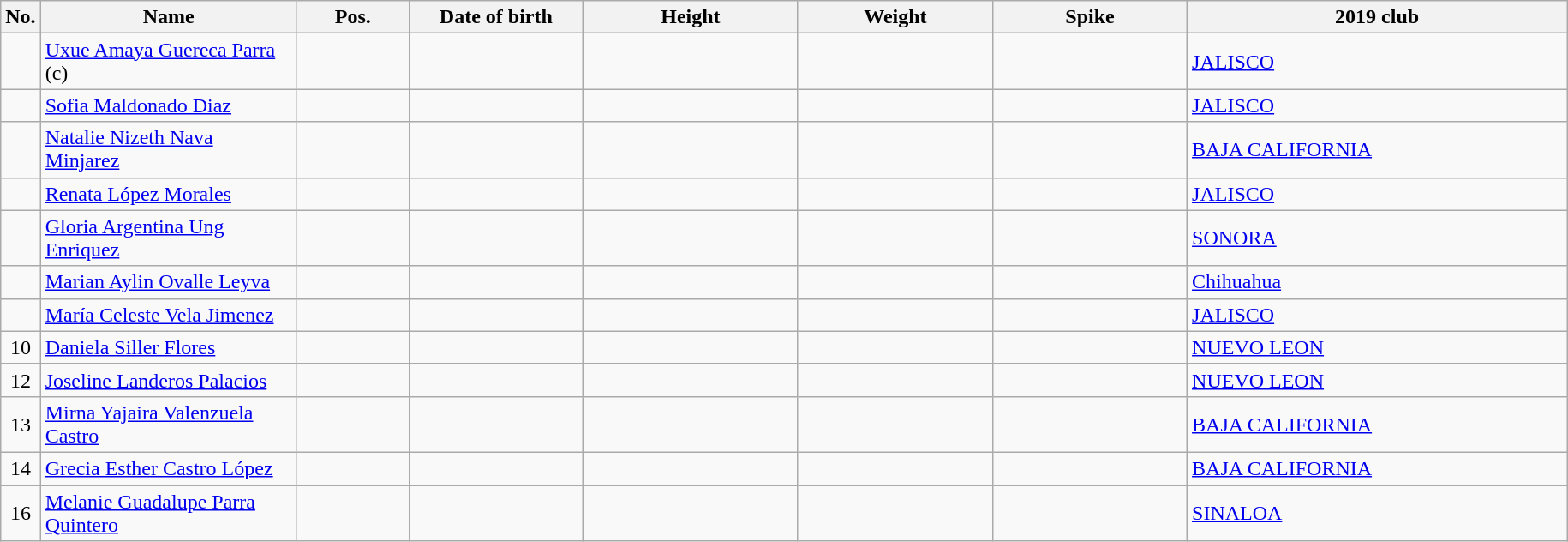<table class="wikitable sortable" style="font-size:100%; text-align:center;">
<tr>
<th>No.</th>
<th style="width:12em">Name</th>
<th style="width:5em">Pos.</th>
<th style="width:8em">Date of birth</th>
<th style="width:10em">Height</th>
<th style="width:9em">Weight</th>
<th style="width:9em">Spike</th>
<th style="width:18em">2019 club</th>
</tr>
<tr>
<td></td>
<td align=left><a href='#'>Uxue Amaya Guereca Parra</a> (c)</td>
<td align=right></td>
<td></td>
<td></td>
<td></td>
<td></td>
<td align=left> <a href='#'>JALISCO</a></td>
</tr>
<tr>
<td></td>
<td align=left><a href='#'>Sofia Maldonado Diaz</a></td>
<td align=right></td>
<td></td>
<td></td>
<td></td>
<td></td>
<td align=left> <a href='#'>JALISCO</a></td>
</tr>
<tr>
<td></td>
<td align=left><a href='#'>Natalie Nizeth Nava Minjarez</a></td>
<td align=right></td>
<td></td>
<td></td>
<td></td>
<td></td>
<td align=left> <a href='#'>BAJA CALIFORNIA</a></td>
</tr>
<tr>
<td></td>
<td align=left><a href='#'>Renata López Morales</a></td>
<td align=right></td>
<td></td>
<td></td>
<td></td>
<td></td>
<td align=left> <a href='#'>JALISCO</a></td>
</tr>
<tr>
<td></td>
<td align=left><a href='#'>Gloria Argentina Ung Enriquez</a></td>
<td align=right></td>
<td></td>
<td></td>
<td></td>
<td></td>
<td align=left> <a href='#'>SONORA</a></td>
</tr>
<tr>
<td></td>
<td align=left><a href='#'>Marian Aylin Ovalle Leyva</a></td>
<td align=right></td>
<td></td>
<td></td>
<td></td>
<td></td>
<td align=left> <a href='#'>Chihuahua</a></td>
</tr>
<tr>
<td></td>
<td align=left><a href='#'>María Celeste Vela Jimenez</a></td>
<td align=right></td>
<td></td>
<td></td>
<td></td>
<td></td>
<td align=left> <a href='#'>JALISCO</a></td>
</tr>
<tr>
<td>10</td>
<td align=left><a href='#'>Daniela Siller Flores</a></td>
<td align=right></td>
<td></td>
<td></td>
<td></td>
<td></td>
<td align=left> <a href='#'>NUEVO LEON</a></td>
</tr>
<tr>
<td>12</td>
<td align=left><a href='#'>Joseline Landeros Palacios</a></td>
<td align=right></td>
<td></td>
<td></td>
<td></td>
<td></td>
<td align=left> <a href='#'>NUEVO LEON</a></td>
</tr>
<tr>
<td>13</td>
<td align=left><a href='#'>Mirna Yajaira Valenzuela Castro</a></td>
<td align=right></td>
<td></td>
<td></td>
<td></td>
<td></td>
<td align=left> <a href='#'>BAJA CALIFORNIA</a></td>
</tr>
<tr>
<td>14</td>
<td align=left><a href='#'>Grecia Esther Castro López</a></td>
<td align=right></td>
<td></td>
<td></td>
<td></td>
<td></td>
<td align=left> <a href='#'>BAJA CALIFORNIA</a></td>
</tr>
<tr>
<td>16</td>
<td align=left><a href='#'>Melanie Guadalupe Parra Quintero</a></td>
<td align=right></td>
<td></td>
<td></td>
<td></td>
<td></td>
<td align=left> <a href='#'>SINALOA</a></td>
</tr>
</table>
